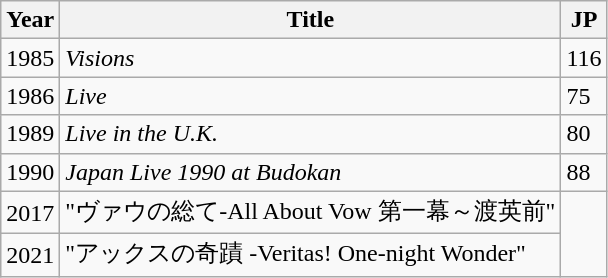<table class="wikitable">
<tr>
<th>Year</th>
<th>Title</th>
<th>JP</th>
</tr>
<tr>
<td>1985</td>
<td><em>Visions</em></td>
<td>116</td>
</tr>
<tr>
<td>1986</td>
<td><em>Live</em></td>
<td>75</td>
</tr>
<tr>
<td>1989</td>
<td><em>Live in the U.K.</em></td>
<td>80</td>
</tr>
<tr>
<td>1990</td>
<td><em>Japan Live 1990 at Budokan</em></td>
<td>88</td>
</tr>
<tr>
<td>2017</td>
<td>"ヴァウの総て-All About Vow 第一幕～渡英前"</td>
</tr>
<tr>
<td>2021</td>
<td>"アックスの奇蹟 -Veritas! One-night Wonder"</td>
</tr>
</table>
